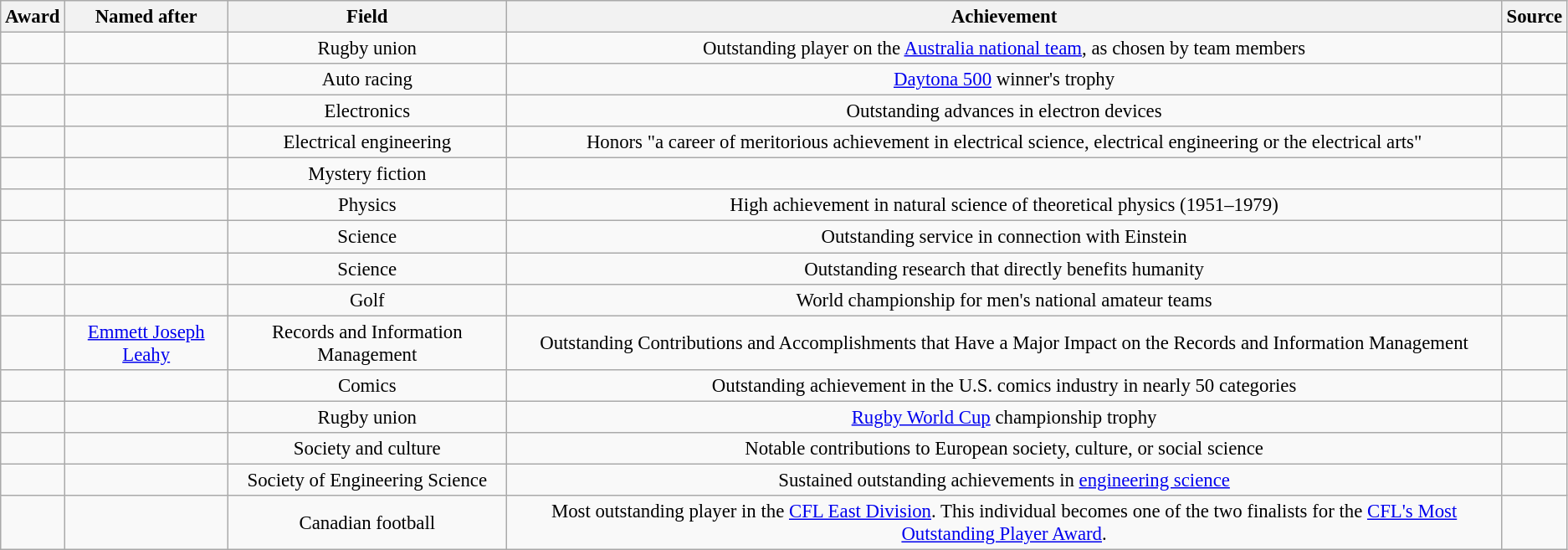<table class="wikitable sortable" style="text-align:center; font-size:95%">
<tr>
<th>Award</th>
<th>Named after</th>
<th>Field</th>
<th>Achievement</th>
<th>Source</th>
</tr>
<tr>
<td align="left"></td>
<td></td>
<td>Rugby union</td>
<td>Outstanding player on the <a href='#'>Australia national team</a>, as chosen by team members</td>
<td></td>
</tr>
<tr>
<td align="left"></td>
<td></td>
<td>Auto racing</td>
<td><a href='#'>Daytona 500</a> winner's trophy</td>
<td></td>
</tr>
<tr>
<td align="left"></td>
<td></td>
<td>Electronics</td>
<td>Outstanding advances in electron devices</td>
<td></td>
</tr>
<tr>
<td align="left"></td>
<td></td>
<td>Electrical engineering</td>
<td>Honors "a career of meritorious achievement in electrical science, electrical engineering or the electrical arts"</td>
<td></td>
</tr>
<tr>
<td align="left"></td>
<td></td>
<td>Mystery fiction</td>
<td></td>
<td></td>
</tr>
<tr>
<td align="left"></td>
<td></td>
<td>Physics</td>
<td>High achievement in natural science of theoretical physics (1951–1979)</td>
<td></td>
</tr>
<tr>
<td align="left"></td>
<td></td>
<td>Science</td>
<td>Outstanding service in connection with Einstein</td>
<td></td>
</tr>
<tr>
<td align="left"></td>
<td></td>
<td>Science</td>
<td>Outstanding research that directly benefits humanity</td>
<td></td>
</tr>
<tr>
<td align="left"></td>
<td></td>
<td>Golf</td>
<td>World championship for men's national amateur teams</td>
<td></td>
</tr>
<tr>
<td align="left"></td>
<td><a href='#'>Emmett Joseph Leahy</a></td>
<td>Records and Information Management</td>
<td>Outstanding Contributions and Accomplishments that Have a Major Impact on the Records and Information Management</td>
<td></td>
</tr>
<tr>
<td align="left"></td>
<td></td>
<td>Comics</td>
<td>Outstanding achievement in the U.S. comics industry in nearly 50 categories</td>
<td></td>
</tr>
<tr>
<td align="left"></td>
<td></td>
<td>Rugby union</td>
<td><a href='#'>Rugby World Cup</a> championship trophy</td>
<td></td>
</tr>
<tr>
<td align="left"></td>
<td></td>
<td>Society and culture</td>
<td>Notable contributions to European society, culture, or social science</td>
<td></td>
</tr>
<tr>
<td align="left"></td>
<td></td>
<td>Society of Engineering Science</td>
<td>Sustained outstanding achievements in <a href='#'>engineering science</a></td>
<td></td>
</tr>
<tr>
<td align="left"></td>
<td></td>
<td>Canadian football</td>
<td>Most outstanding player in the <a href='#'>CFL East Division</a>. This individual becomes one of the two finalists for the <a href='#'>CFL's Most Outstanding Player Award</a>.</td>
<td></td>
</tr>
</table>
